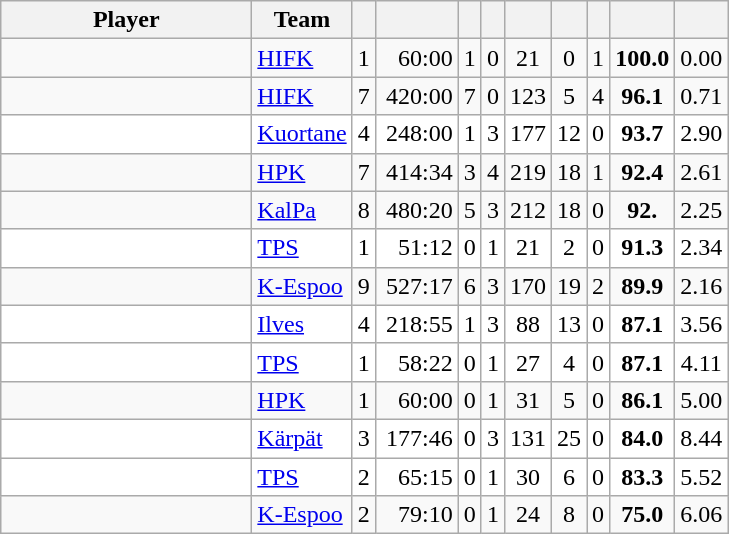<table class="wikitable sortable" style="text-align: center">
<tr>
<th style="width: 10em;">Player</th>
<th>Team</th>
<th></th>
<th style="width: 3em;"></th>
<th></th>
<th></th>
<th></th>
<th></th>
<th></th>
<th></th>
<th></th>
</tr>
<tr>
<td align="left"></td>
<td align="left"><a href='#'>HIFK</a></td>
<td>1</td>
<td align="right">60:00</td>
<td>1</td>
<td>0</td>
<td>21</td>
<td>0</td>
<td>1</td>
<td><strong>100.0</strong></td>
<td>0.00</td>
</tr>
<tr>
<td align="left"></td>
<td align="left"><a href='#'>HIFK</a></td>
<td>7</td>
<td align="right">420:00</td>
<td>7</td>
<td>0</td>
<td>123</td>
<td>5</td>
<td>4</td>
<td><strong>96.1</strong></td>
<td>0.71</td>
</tr>
<tr style="background:white">
<td align="left"></td>
<td align="left"><a href='#'>Kuortane</a></td>
<td>4</td>
<td align="right">248:00</td>
<td>1</td>
<td>3</td>
<td>177</td>
<td>12</td>
<td>0</td>
<td><strong>93.7</strong></td>
<td>2.90</td>
</tr>
<tr>
<td align="left"></td>
<td align="left"><a href='#'>HPK</a></td>
<td>7</td>
<td align="right">414:34</td>
<td>3</td>
<td>4</td>
<td>219</td>
<td>18</td>
<td>1</td>
<td><strong>92.4</strong></td>
<td>2.61</td>
</tr>
<tr>
<td align="left"></td>
<td align="left"><a href='#'>KalPa</a></td>
<td>8</td>
<td align="right">480:20</td>
<td>5</td>
<td>3</td>
<td>212</td>
<td>18</td>
<td>0</td>
<td><strong>92.</strong></td>
<td>2.25</td>
</tr>
<tr style="background:white">
<td align="left"></td>
<td align="left"><a href='#'>TPS</a></td>
<td>1</td>
<td align="right">51:12</td>
<td>0</td>
<td>1</td>
<td>21</td>
<td>2</td>
<td>0</td>
<td><strong>91.3</strong></td>
<td>2.34</td>
</tr>
<tr>
<td align="left"></td>
<td align="left"><a href='#'>K-Espoo</a></td>
<td>9</td>
<td align="right">527:17</td>
<td>6</td>
<td>3</td>
<td>170</td>
<td>19</td>
<td>2</td>
<td><strong>89.9</strong></td>
<td>2.16</td>
</tr>
<tr style="background:white">
<td align="left"></td>
<td align="left"><a href='#'>Ilves</a></td>
<td>4</td>
<td align="right">218:55</td>
<td>1</td>
<td>3</td>
<td>88</td>
<td>13</td>
<td>0</td>
<td><strong>87.1</strong></td>
<td>3.56</td>
</tr>
<tr style="background:white">
<td align="left"></td>
<td align="left"><a href='#'>TPS</a></td>
<td>1</td>
<td align="right">58:22</td>
<td>0</td>
<td>1</td>
<td>27</td>
<td>4</td>
<td>0</td>
<td><strong>87.1</strong></td>
<td>4.11</td>
</tr>
<tr>
<td align="left"></td>
<td align="left"><a href='#'>HPK</a></td>
<td>1</td>
<td align="right">60:00</td>
<td>0</td>
<td>1</td>
<td>31</td>
<td>5</td>
<td>0</td>
<td><strong>86.1</strong></td>
<td>5.00</td>
</tr>
<tr style="background:white">
<td align="left"></td>
<td align="left"><a href='#'>Kärpät</a></td>
<td>3</td>
<td align="right">177:46</td>
<td>0</td>
<td>3</td>
<td>131</td>
<td>25</td>
<td>0</td>
<td><strong>84.0</strong></td>
<td>8.44</td>
</tr>
<tr style="background:white">
<td align="left"></td>
<td align="left"><a href='#'>TPS</a></td>
<td>2</td>
<td align="right">65:15</td>
<td>0</td>
<td>1</td>
<td>30</td>
<td>6</td>
<td>0</td>
<td><strong>83.3</strong></td>
<td>5.52</td>
</tr>
<tr>
<td align="left"></td>
<td align="left"><a href='#'>K-Espoo</a></td>
<td>2</td>
<td align="right">79:10</td>
<td>0</td>
<td>1</td>
<td>24</td>
<td>8</td>
<td>0</td>
<td><strong>75.0</strong></td>
<td>6.06</td>
</tr>
</table>
